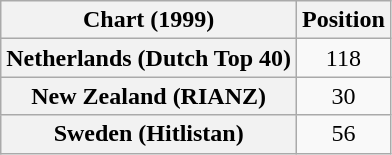<table class="wikitable sortable plainrowheaders" style="text-align:center">
<tr>
<th scope="col">Chart (1999)</th>
<th scope="col">Position</th>
</tr>
<tr>
<th scope="row">Netherlands (Dutch Top 40)</th>
<td>118</td>
</tr>
<tr>
<th scope="row">New Zealand (RIANZ)</th>
<td>30</td>
</tr>
<tr>
<th scope="row">Sweden (Hitlistan)</th>
<td>56</td>
</tr>
</table>
